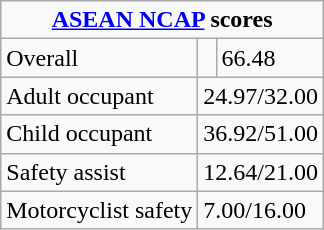<table class="wikitable">
<tr>
<td colspan="3" align="center"><strong><a href='#'>ASEAN NCAP</a> scores</strong></td>
</tr>
<tr>
<td>Overall</td>
<td></td>
<td>66.48</td>
</tr>
<tr>
<td>Adult occupant</td>
<td colspan="2">24.97/32.00</td>
</tr>
<tr>
<td>Child occupant</td>
<td colspan="2">36.92/51.00</td>
</tr>
<tr>
<td>Safety assist</td>
<td colspan="2">12.64/21.00</td>
</tr>
<tr>
<td>Motorcyclist safety</td>
<td colspan="2">7.00/16.00</td>
</tr>
</table>
